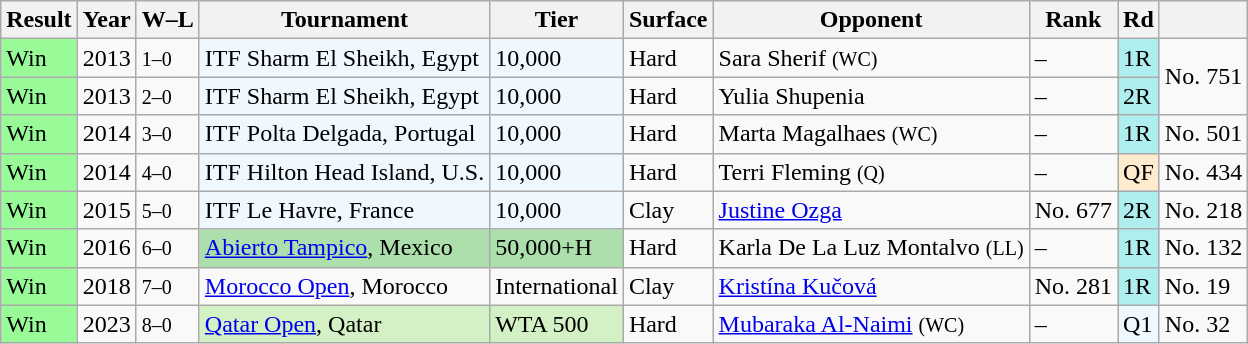<table class="sortable wikitable">
<tr>
<th>Result</th>
<th>Year</th>
<th class=unsortable>W–L</th>
<th>Tournament</th>
<th>Tier</th>
<th>Surface</th>
<th>Opponent</th>
<th>Rank</th>
<th>Rd</th>
<th></th>
</tr>
<tr>
<td bgcolor=98FB98>Win</td>
<td>2013</td>
<td><small>1–0</small></td>
<td bgcolor="f0f8ff">ITF Sharm El Sheikh, Egypt</td>
<td bgcolor="f0f8ff">10,000</td>
<td>Hard</td>
<td> Sara Sherif <small>(WC)</small></td>
<td>–</td>
<td bgcolor=#afeeee>1R</td>
<td rowspan=2>No. 751</td>
</tr>
<tr>
<td bgcolor=98FB98>Win</td>
<td>2013</td>
<td><small>2–0</small></td>
<td bgcolor="f0f8ff">ITF Sharm El Sheikh, Egypt</td>
<td bgcolor="f0f8ff">10,000</td>
<td>Hard</td>
<td> Yulia Shupenia</td>
<td>–</td>
<td bgcolor=#afeeee>2R</td>
</tr>
<tr>
<td bgcolor=98FB98>Win</td>
<td>2014</td>
<td><small>3–0</small></td>
<td bgcolor=f0f8ff>ITF Polta Delgada, Portugal</td>
<td bgcolor=f0f8ff>10,000</td>
<td>Hard</td>
<td> Marta Magalhaes <small>(WC)</small></td>
<td>–</td>
<td bgcolor=#afeeee>1R</td>
<td>No. 501</td>
</tr>
<tr>
<td bgcolor=98FB98>Win</td>
<td>2014</td>
<td><small>4–0</small></td>
<td bgcolor=f0f8ff>ITF Hilton Head Island, U.S.</td>
<td bgcolor=f0f8ff>10,000</td>
<td>Hard</td>
<td> Terri Fleming <small>(Q)</small></td>
<td>–</td>
<td bgcolor=#ffebcd>QF</td>
<td>No. 434</td>
</tr>
<tr>
<td bgcolor=98FB98>Win</td>
<td>2015</td>
<td><small>5–0</small></td>
<td bgcolor=f0f8ff>ITF Le Havre, France</td>
<td bgcolor=f0f8ff>10,000</td>
<td>Clay</td>
<td> <a href='#'>Justine Ozga</a></td>
<td>No. 677</td>
<td bgcolor=#afeeee>2R</td>
<td>No. 218</td>
</tr>
<tr>
<td bgcolor=98FB98>Win</td>
<td>2016</td>
<td><small>6–0</small></td>
<td bgcolor=#addfad><a href='#'>Abierto Tampico</a>, Mexico</td>
<td bgcolor=#addfad>50,000+H</td>
<td>Hard</td>
<td> Karla De La Luz Montalvo <small>(LL)</small></td>
<td>–</td>
<td bgcolor=#afeeee>1R</td>
<td>No. 132</td>
</tr>
<tr>
<td bgcolor=98FB98>Win</td>
<td>2018</td>
<td><small>7–0</small></td>
<td><a href='#'>Morocco Open</a>, Morocco</td>
<td>International</td>
<td>Clay</td>
<td> <a href='#'>Kristína Kučová</a></td>
<td>No. 281</td>
<td bgcolor=#afeeee>1R</td>
<td>No. 19</td>
</tr>
<tr>
<td bgcolor=98FB98>Win</td>
<td>2023</td>
<td><small>8–0</small></td>
<td bgcolor=d4f1c5><a href='#'>Qatar Open</a>, Qatar</td>
<td bgcolor=d4f1c5>WTA 500</td>
<td>Hard</td>
<td> <a href='#'>Mubaraka Al-Naimi</a> <small>(WC)</small></td>
<td>–</td>
<td bgcolor=f0f8ff>Q1</td>
<td>No. 32</td>
</tr>
</table>
